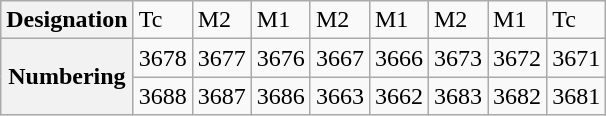<table class="wikitable">
<tr>
<th>Designation</th>
<td>Tc</td>
<td>M2</td>
<td>M1</td>
<td>M2</td>
<td>M1</td>
<td>M2</td>
<td>M1</td>
<td>Tc</td>
</tr>
<tr>
<th Rowspan=2>Numbering</th>
<td>3678</td>
<td>3677</td>
<td>3676</td>
<td>3667</td>
<td>3666</td>
<td>3673</td>
<td>3672</td>
<td>3671</td>
</tr>
<tr>
<td>3688</td>
<td>3687</td>
<td>3686</td>
<td>3663</td>
<td>3662</td>
<td>3683</td>
<td>3682</td>
<td>3681</td>
</tr>
</table>
